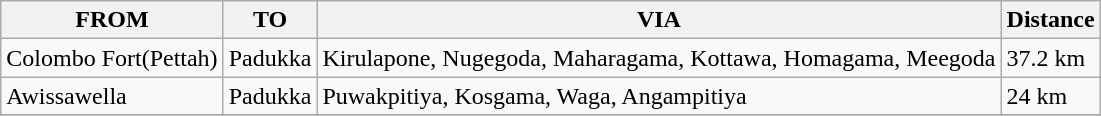<table class="wikitable">
<tr>
<th>FROM</th>
<th>TO</th>
<th>VIA</th>
<th>Distance</th>
</tr>
<tr>
<td>Colombo Fort(Pettah)</td>
<td>Padukka</td>
<td>Kirulapone, Nugegoda, Maharagama, Kottawa, Homagama, Meegoda</td>
<td>37.2 km</td>
</tr>
<tr>
<td>Awissawella</td>
<td>Padukka</td>
<td>Puwakpitiya, Kosgama, Waga, Angampitiya</td>
<td>24 km</td>
</tr>
<tr>
</tr>
</table>
